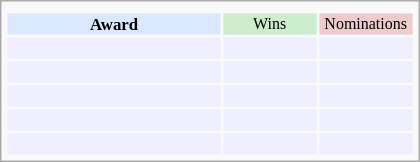<table class="infobox" style="width: 25em; text-align: left; font-size: 70%; vertical-align: middle;">
<tr>
<td colspan="3" style="text-align:center;"></td>
</tr>
<tr bgcolor=#D9E8FF style="text-align:center;">
<th style="vertical-align: middle;">Award</th>
<td style="background:#cceecc; font-size:8pt;" width="60px">Wins</td>
<td style="background:#eecccc; font-size:8pt;" width="60px">Nominations</td>
</tr>
<tr bgcolor=#eeeeff>
<td align="center"><br></td>
<td></td>
<td></td>
</tr>
<tr bgcolor=#eeeeff>
<td align="center"><br></td>
<td></td>
<td></td>
</tr>
<tr bgcolor=#eeeeff>
<td align="center"><br></td>
<td></td>
<td></td>
</tr>
<tr bgcolor=#eeeeff>
<td align="center"><br></td>
<td></td>
<td></td>
</tr>
<tr bgcolor=#eeeeff>
<td align="center"><br></td>
<td></td>
<td></td>
</tr>
</table>
